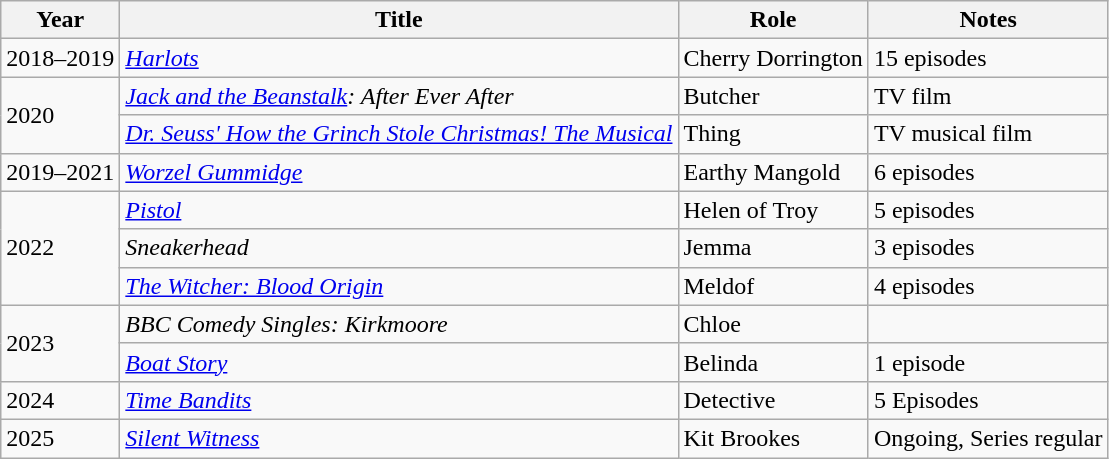<table class="wikitable sortable">
<tr>
<th>Year</th>
<th>Title</th>
<th>Role</th>
<th>Notes</th>
</tr>
<tr>
<td>2018–2019</td>
<td><em><a href='#'>Harlots</a></em></td>
<td>Cherry Dorrington</td>
<td>15 episodes</td>
</tr>
<tr>
<td rowspan="2">2020</td>
<td><em><a href='#'>Jack and the Beanstalk</a>: After Ever After</em></td>
<td>Butcher</td>
<td>TV film</td>
</tr>
<tr>
<td><em><a href='#'>Dr. Seuss' How the Grinch Stole Christmas! The Musical</a></em></td>
<td>Thing</td>
<td>TV musical film</td>
</tr>
<tr>
<td>2019–2021</td>
<td><em><a href='#'>Worzel Gummidge</a></em></td>
<td>Earthy Mangold</td>
<td>6 episodes</td>
</tr>
<tr>
<td rowspan="3">2022</td>
<td><em><a href='#'>Pistol</a></em></td>
<td>Helen of Troy</td>
<td>5 episodes</td>
</tr>
<tr>
<td><em>Sneakerhead</em></td>
<td>Jemma</td>
<td>3 episodes</td>
</tr>
<tr>
<td><em><a href='#'>The Witcher: Blood Origin</a></em></td>
<td>Meldof</td>
<td>4 episodes</td>
</tr>
<tr>
<td rowspan="2">2023</td>
<td><em>BBC Comedy Singles: Kirkmoore</em></td>
<td>Chloe</td>
<td></td>
</tr>
<tr>
<td><em><a href='#'>Boat Story</a></em></td>
<td>Belinda</td>
<td>1 episode</td>
</tr>
<tr>
<td rowspan="1">2024</td>
<td><em><a href='#'>Time Bandits</a></em></td>
<td>Detective</td>
<td>5 Episodes</td>
</tr>
<tr>
<td rowspan="1">2025</td>
<td><em><a href='#'>Silent Witness</a></em></td>
<td>Kit Brookes</td>
<td>Ongoing, Series regular</td>
</tr>
</table>
